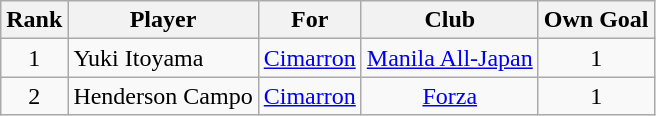<table class="wikitable" style="text-align:center; float:left; margin-right:1em">
<tr>
<th>Rank</th>
<th>Player</th>
<th>For</th>
<th>Club</th>
<th>Own Goal</th>
</tr>
<tr>
<td>1</td>
<td align=left> Yuki Itoyama</td>
<td><a href='#'>Cimarron</a></td>
<td><a href='#'>Manila All-Japan</a></td>
<td>1</td>
</tr>
<tr>
<td>2</td>
<td align=left> Henderson Campo</td>
<td><a href='#'>Cimarron</a></td>
<td><a href='#'>Forza</a></td>
<td>1</td>
</tr>
</table>
